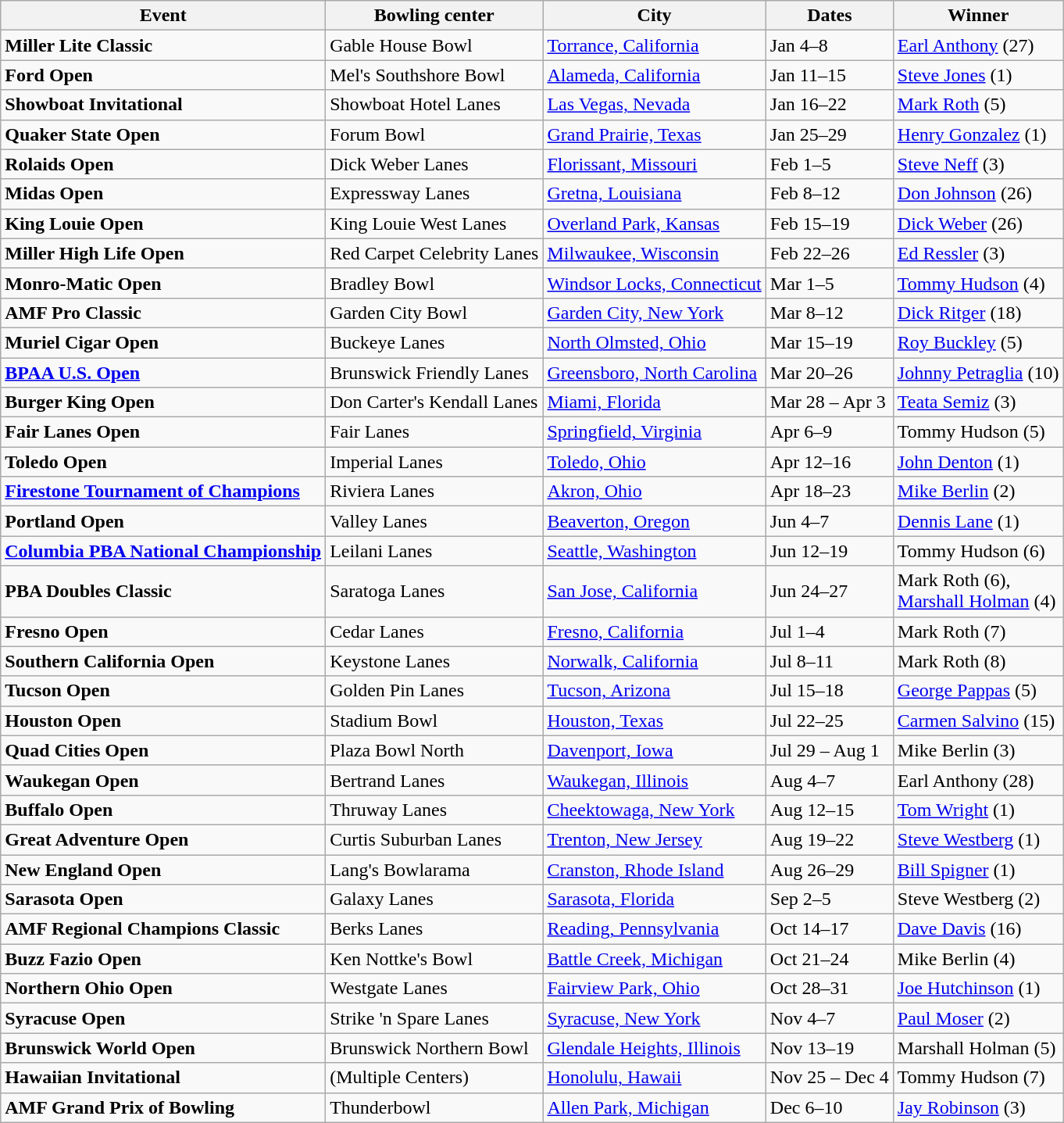<table class="wikitable">
<tr>
<th>Event</th>
<th>Bowling center</th>
<th>City</th>
<th>Dates</th>
<th>Winner</th>
</tr>
<tr>
<td><strong>Miller Lite Classic</strong></td>
<td>Gable House Bowl</td>
<td><a href='#'>Torrance, California</a></td>
<td>Jan 4–8</td>
<td><a href='#'>Earl Anthony</a> (27)</td>
</tr>
<tr>
<td><strong>Ford Open</strong></td>
<td>Mel's Southshore Bowl</td>
<td><a href='#'>Alameda, California</a></td>
<td>Jan 11–15</td>
<td><a href='#'>Steve Jones</a> (1)</td>
</tr>
<tr>
<td><strong>Showboat Invitational</strong></td>
<td>Showboat Hotel Lanes</td>
<td><a href='#'>Las Vegas, Nevada</a></td>
<td>Jan 16–22</td>
<td><a href='#'>Mark Roth</a> (5)</td>
</tr>
<tr>
<td><strong>Quaker State Open</strong></td>
<td>Forum Bowl</td>
<td><a href='#'>Grand Prairie, Texas</a></td>
<td>Jan 25–29</td>
<td><a href='#'>Henry Gonzalez</a> (1)</td>
</tr>
<tr>
<td><strong>Rolaids Open</strong></td>
<td>Dick Weber Lanes</td>
<td><a href='#'>Florissant, Missouri</a></td>
<td>Feb 1–5</td>
<td><a href='#'>Steve Neff</a> (3)</td>
</tr>
<tr>
<td><strong>Midas Open</strong></td>
<td>Expressway Lanes</td>
<td><a href='#'>Gretna, Louisiana</a></td>
<td>Feb 8–12</td>
<td><a href='#'>Don Johnson</a> (26)</td>
</tr>
<tr>
<td><strong>King Louie Open</strong></td>
<td>King Louie West Lanes</td>
<td><a href='#'>Overland Park, Kansas</a></td>
<td>Feb 15–19</td>
<td><a href='#'>Dick Weber</a> (26)</td>
</tr>
<tr>
<td><strong>Miller High Life Open</strong></td>
<td>Red Carpet Celebrity Lanes</td>
<td><a href='#'>Milwaukee, Wisconsin</a></td>
<td>Feb 22–26</td>
<td><a href='#'>Ed Ressler</a> (3)</td>
</tr>
<tr>
<td><strong>Monro-Matic Open</strong></td>
<td>Bradley Bowl</td>
<td><a href='#'>Windsor Locks, Connecticut</a></td>
<td>Mar 1–5</td>
<td><a href='#'>Tommy Hudson</a> (4)</td>
</tr>
<tr>
<td><strong>AMF Pro Classic</strong></td>
<td>Garden City Bowl</td>
<td><a href='#'>Garden City, New York</a></td>
<td>Mar 8–12</td>
<td><a href='#'>Dick Ritger</a> (18)</td>
</tr>
<tr>
<td><strong>Muriel Cigar Open</strong></td>
<td>Buckeye Lanes</td>
<td><a href='#'>North Olmsted, Ohio</a></td>
<td>Mar 15–19</td>
<td><a href='#'>Roy Buckley</a> (5)</td>
</tr>
<tr>
<td><strong><a href='#'>BPAA U.S. Open</a></strong></td>
<td>Brunswick Friendly Lanes</td>
<td><a href='#'>Greensboro, North Carolina</a></td>
<td>Mar 20–26</td>
<td><a href='#'>Johnny Petraglia</a> (10)</td>
</tr>
<tr>
<td><strong>Burger King Open</strong></td>
<td>Don Carter's Kendall Lanes</td>
<td><a href='#'>Miami, Florida</a></td>
<td>Mar 28 – Apr 3</td>
<td><a href='#'>Teata Semiz</a> (3)</td>
</tr>
<tr>
<td><strong>Fair Lanes Open</strong></td>
<td>Fair Lanes</td>
<td><a href='#'>Springfield, Virginia</a></td>
<td>Apr 6–9</td>
<td>Tommy Hudson (5)</td>
</tr>
<tr>
<td><strong>Toledo Open</strong></td>
<td>Imperial Lanes</td>
<td><a href='#'>Toledo, Ohio</a></td>
<td>Apr 12–16</td>
<td><a href='#'>John Denton</a> (1)</td>
</tr>
<tr>
<td><strong><a href='#'>Firestone Tournament of Champions</a></strong></td>
<td>Riviera Lanes</td>
<td><a href='#'>Akron, Ohio</a></td>
<td>Apr 18–23</td>
<td><a href='#'>Mike Berlin</a> (2)</td>
</tr>
<tr>
<td><strong>Portland Open</strong></td>
<td>Valley Lanes</td>
<td><a href='#'>Beaverton, Oregon</a></td>
<td>Jun 4–7</td>
<td><a href='#'>Dennis Lane</a> (1)</td>
</tr>
<tr>
<td><strong><a href='#'>Columbia PBA National Championship</a></strong></td>
<td>Leilani Lanes</td>
<td><a href='#'>Seattle, Washington</a></td>
<td>Jun 12–19</td>
<td>Tommy Hudson (6)</td>
</tr>
<tr>
<td><strong>PBA Doubles Classic</strong></td>
<td>Saratoga Lanes</td>
<td><a href='#'>San Jose, California</a></td>
<td>Jun 24–27</td>
<td>Mark Roth (6),<br><a href='#'>Marshall Holman</a> (4)</td>
</tr>
<tr>
<td><strong>Fresno Open</strong></td>
<td>Cedar Lanes</td>
<td><a href='#'>Fresno, California</a></td>
<td>Jul 1–4</td>
<td>Mark Roth (7)</td>
</tr>
<tr>
<td><strong>Southern California Open</strong></td>
<td>Keystone Lanes</td>
<td><a href='#'>Norwalk, California</a></td>
<td>Jul 8–11</td>
<td>Mark Roth (8)</td>
</tr>
<tr>
<td><strong>Tucson Open</strong></td>
<td>Golden Pin Lanes</td>
<td><a href='#'>Tucson, Arizona</a></td>
<td>Jul 15–18</td>
<td><a href='#'>George Pappas</a> (5)</td>
</tr>
<tr>
<td><strong>Houston Open</strong></td>
<td>Stadium Bowl</td>
<td><a href='#'>Houston, Texas</a></td>
<td>Jul 22–25</td>
<td><a href='#'>Carmen Salvino</a> (15)</td>
</tr>
<tr>
<td><strong>Quad Cities Open</strong></td>
<td>Plaza Bowl North</td>
<td><a href='#'>Davenport, Iowa</a></td>
<td>Jul 29 – Aug 1</td>
<td>Mike Berlin (3)</td>
</tr>
<tr>
<td><strong>Waukegan Open</strong></td>
<td>Bertrand Lanes</td>
<td><a href='#'>Waukegan, Illinois</a></td>
<td>Aug 4–7</td>
<td>Earl Anthony (28)</td>
</tr>
<tr>
<td><strong>Buffalo Open</strong></td>
<td>Thruway Lanes</td>
<td><a href='#'>Cheektowaga, New York</a></td>
<td>Aug 12–15</td>
<td><a href='#'>Tom Wright</a> (1)</td>
</tr>
<tr>
<td><strong>Great Adventure Open</strong></td>
<td>Curtis Suburban Lanes</td>
<td><a href='#'>Trenton, New Jersey</a></td>
<td>Aug 19–22</td>
<td><a href='#'>Steve Westberg</a> (1)</td>
</tr>
<tr>
<td><strong>New England Open</strong></td>
<td>Lang's Bowlarama</td>
<td><a href='#'>Cranston, Rhode Island</a></td>
<td>Aug 26–29</td>
<td><a href='#'>Bill Spigner</a> (1)</td>
</tr>
<tr>
<td><strong>Sarasota Open</strong></td>
<td>Galaxy Lanes</td>
<td><a href='#'>Sarasota, Florida</a></td>
<td>Sep 2–5</td>
<td>Steve Westberg (2)</td>
</tr>
<tr>
<td><strong>AMF Regional Champions Classic</strong></td>
<td>Berks Lanes</td>
<td><a href='#'>Reading, Pennsylvania</a></td>
<td>Oct 14–17</td>
<td><a href='#'>Dave Davis</a> (16)</td>
</tr>
<tr>
<td><strong>Buzz Fazio Open</strong></td>
<td>Ken Nottke's Bowl</td>
<td><a href='#'>Battle Creek, Michigan</a></td>
<td>Oct 21–24</td>
<td>Mike Berlin (4)</td>
</tr>
<tr>
<td><strong>Northern Ohio Open</strong></td>
<td>Westgate Lanes</td>
<td><a href='#'>Fairview Park, Ohio</a></td>
<td>Oct 28–31</td>
<td><a href='#'>Joe Hutchinson</a> (1)</td>
</tr>
<tr>
<td><strong>Syracuse Open</strong></td>
<td>Strike 'n Spare Lanes</td>
<td><a href='#'>Syracuse, New York</a></td>
<td>Nov 4–7</td>
<td><a href='#'>Paul Moser</a> (2)</td>
</tr>
<tr>
<td><strong>Brunswick World Open</strong></td>
<td>Brunswick Northern Bowl</td>
<td><a href='#'>Glendale Heights, Illinois</a></td>
<td>Nov 13–19</td>
<td>Marshall Holman (5)</td>
</tr>
<tr>
<td><strong>Hawaiian Invitational</strong></td>
<td>(Multiple Centers)</td>
<td><a href='#'>Honolulu, Hawaii</a></td>
<td>Nov 25 – Dec 4</td>
<td>Tommy Hudson (7)</td>
</tr>
<tr>
<td><strong>AMF Grand Prix of Bowling</strong></td>
<td>Thunderbowl</td>
<td><a href='#'>Allen Park, Michigan</a></td>
<td>Dec 6–10</td>
<td><a href='#'>Jay Robinson</a> (3)</td>
</tr>
</table>
